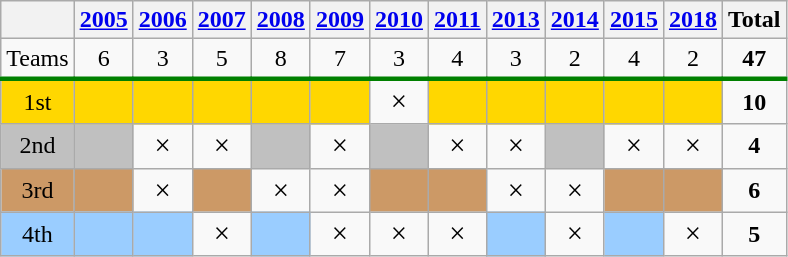<table class="wikitable" style="text-align: center">
<tr valign=top>
<th></th>
<th><a href='#'>2005</a></th>
<th><a href='#'>2006</a></th>
<th><a href='#'>2007</a></th>
<th><a href='#'>2008</a></th>
<th><a href='#'>2009</a></th>
<th><a href='#'>2010</a></th>
<th><a href='#'>2011</a></th>
<th><a href='#'>2013</a></th>
<th><a href='#'>2014</a></th>
<th><a href='#'>2015</a></th>
<th><a href='#'>2018</a></th>
<th>Total</th>
</tr>
<tr>
<td>Teams</td>
<td>6</td>
<td>3</td>
<td>5</td>
<td>8</td>
<td>7</td>
<td>3</td>
<td>4</td>
<td>3</td>
<td>2</td>
<td>4</td>
<td>2</td>
<td><strong>47</strong></td>
</tr>
<tr style="border-top:3px solid green;">
<td bgcolor=gold>1st</td>
<td bgcolor=gold></td>
<td bgcolor=gold></td>
<td bgcolor=gold></td>
<td bgcolor=gold></td>
<td bgcolor=gold></td>
<td><big>×</big></td>
<td bgcolor=gold></td>
<td bgcolor=gold></td>
<td bgcolor=gold></td>
<td bgcolor=gold></td>
<td bgcolor=gold></td>
<td><strong>10</strong></td>
</tr>
<tr>
<td bgcolor=silver>2nd</td>
<td bgcolor=silver></td>
<td><big>×</big></td>
<td><big>×</big></td>
<td bgcolor=silver></td>
<td><big>×</big></td>
<td bgcolor=silver></td>
<td><big>×</big></td>
<td><big>×</big></td>
<td bgcolor=silver></td>
<td><big>×</big></td>
<td><big>×</big></td>
<td><strong>4</strong></td>
</tr>
<tr>
<td bgcolor=#cc9966>3rd</td>
<td bgcolor=#cc9966></td>
<td><big>×</big></td>
<td bgcolor=#cc9966></td>
<td><big>×</big></td>
<td><big>×</big></td>
<td bgcolor=#cc9966></td>
<td bgcolor=#cc9966></td>
<td><big>×</big></td>
<td><big>×</big></td>
<td bgcolor=#cc9966></td>
<td bgcolor=#cc9966></td>
<td><strong>6</strong></td>
</tr>
<tr>
<td bgcolor=#9acdff>4th</td>
<td bgcolor=#9acdff></td>
<td bgcolor=#9acdff></td>
<td><big>×</big></td>
<td bgcolor=#9acdff></td>
<td><big>×</big></td>
<td><big>×</big></td>
<td><big>×</big></td>
<td bgcolor=#9acdff></td>
<td><big>×</big></td>
<td bgcolor=#9acdff></td>
<td><big>×</big></td>
<td><strong>5</strong></td>
</tr>
</table>
